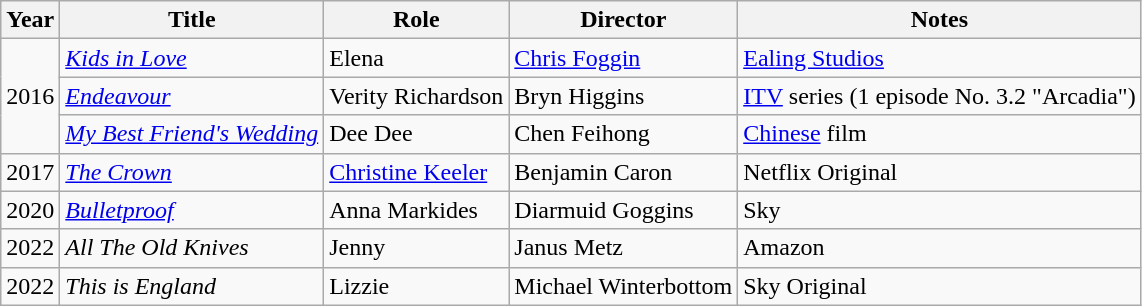<table class="wikitable unsortable">
<tr>
<th>Year</th>
<th>Title</th>
<th>Role</th>
<th>Director</th>
<th>Notes</th>
</tr>
<tr>
<td rowspan="3">2016</td>
<td><a href='#'><em>Kids in Love</em></a></td>
<td>Elena</td>
<td><a href='#'>Chris Foggin</a></td>
<td><a href='#'>Ealing Studios</a></td>
</tr>
<tr>
<td><a href='#'><em>Endeavour</em></a></td>
<td>Verity Richardson</td>
<td>Bryn Higgins</td>
<td><a href='#'>ITV</a> series (1 episode No. 3.2  "Arcadia")</td>
</tr>
<tr>
<td><a href='#'><em>My Best Friend's  Wedding</em></a></td>
<td>Dee Dee</td>
<td>Chen Feihong</td>
<td><a href='#'>Chinese</a> film</td>
</tr>
<tr>
<td>2017</td>
<td><em><a href='#'>The Crown</a></em></td>
<td><a href='#'>Christine Keeler</a></td>
<td>Benjamin Caron</td>
<td>Netflix Original</td>
</tr>
<tr>
<td>2020</td>
<td><em><a href='#'>Bulletproof</a></em></td>
<td>Anna Markides</td>
<td>Diarmuid Goggins</td>
<td>Sky</td>
</tr>
<tr>
<td>2022</td>
<td><em>All The Old Knives</em></td>
<td>Jenny</td>
<td>Janus Metz</td>
<td>Amazon</td>
</tr>
<tr>
<td>2022</td>
<td><em>This is England</em></td>
<td>Lizzie</td>
<td>Michael Winterbottom</td>
<td>Sky Original</td>
</tr>
</table>
